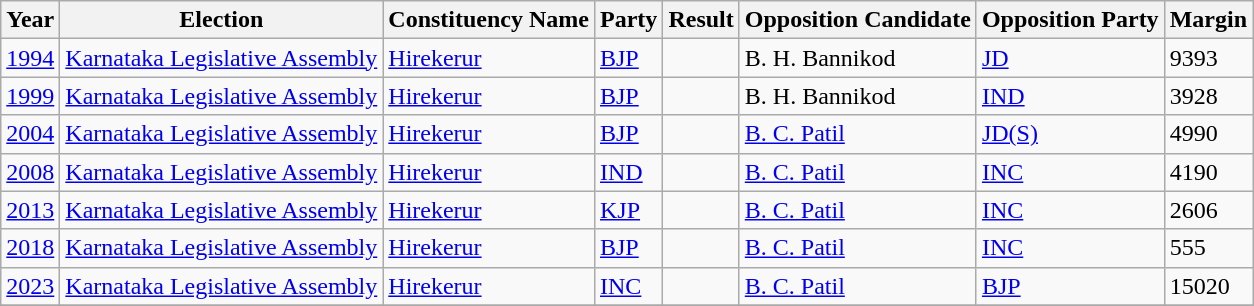<table class="wikitable">
<tr>
<th>Year</th>
<th>Election</th>
<th>Constituency Name</th>
<th>Party</th>
<th>Result</th>
<th>Opposition Candidate</th>
<th>Opposition Party</th>
<th>Margin</th>
</tr>
<tr>
<td><a href='#'>1994</a></td>
<td><a href='#'>Karnataka Legislative Assembly</a></td>
<td><a href='#'>Hirekerur</a></td>
<td><a href='#'>BJP</a></td>
<td></td>
<td>B. H. Bannikod</td>
<td><a href='#'>JD</a></td>
<td>9393</td>
</tr>
<tr>
<td><a href='#'>1999</a></td>
<td><a href='#'>Karnataka Legislative Assembly</a></td>
<td><a href='#'>Hirekerur</a></td>
<td><a href='#'>BJP</a></td>
<td></td>
<td>B. H. Bannikod</td>
<td><a href='#'>IND</a></td>
<td>3928</td>
</tr>
<tr>
<td><a href='#'>2004</a></td>
<td><a href='#'>Karnataka Legislative Assembly</a></td>
<td><a href='#'>Hirekerur</a></td>
<td><a href='#'>BJP</a></td>
<td></td>
<td><a href='#'>B. C. Patil</a></td>
<td><a href='#'>JD(S)</a></td>
<td>4990</td>
</tr>
<tr>
<td><a href='#'>2008</a></td>
<td><a href='#'>Karnataka Legislative Assembly</a></td>
<td><a href='#'>Hirekerur</a></td>
<td><a href='#'>IND</a></td>
<td></td>
<td><a href='#'>B. C. Patil</a></td>
<td><a href='#'>INC</a></td>
<td>4190</td>
</tr>
<tr>
<td><a href='#'>2013</a></td>
<td><a href='#'>Karnataka Legislative Assembly</a></td>
<td><a href='#'>Hirekerur</a></td>
<td><a href='#'>KJP</a></td>
<td></td>
<td><a href='#'>B. C. Patil</a></td>
<td><a href='#'>INC</a></td>
<td>2606</td>
</tr>
<tr>
<td><a href='#'>2018</a></td>
<td><a href='#'>Karnataka Legislative Assembly</a></td>
<td><a href='#'>Hirekerur</a></td>
<td><a href='#'>BJP</a></td>
<td></td>
<td><a href='#'>B. C. Patil</a></td>
<td><a href='#'>INC</a></td>
<td>555</td>
</tr>
<tr>
<td><a href='#'>2023</a></td>
<td><a href='#'>Karnataka Legislative Assembly</a></td>
<td><a href='#'>Hirekerur</a></td>
<td><a href='#'>INC</a></td>
<td></td>
<td><a href='#'>B. C. Patil</a></td>
<td><a href='#'>BJP</a></td>
<td>15020</td>
</tr>
<tr>
</tr>
</table>
